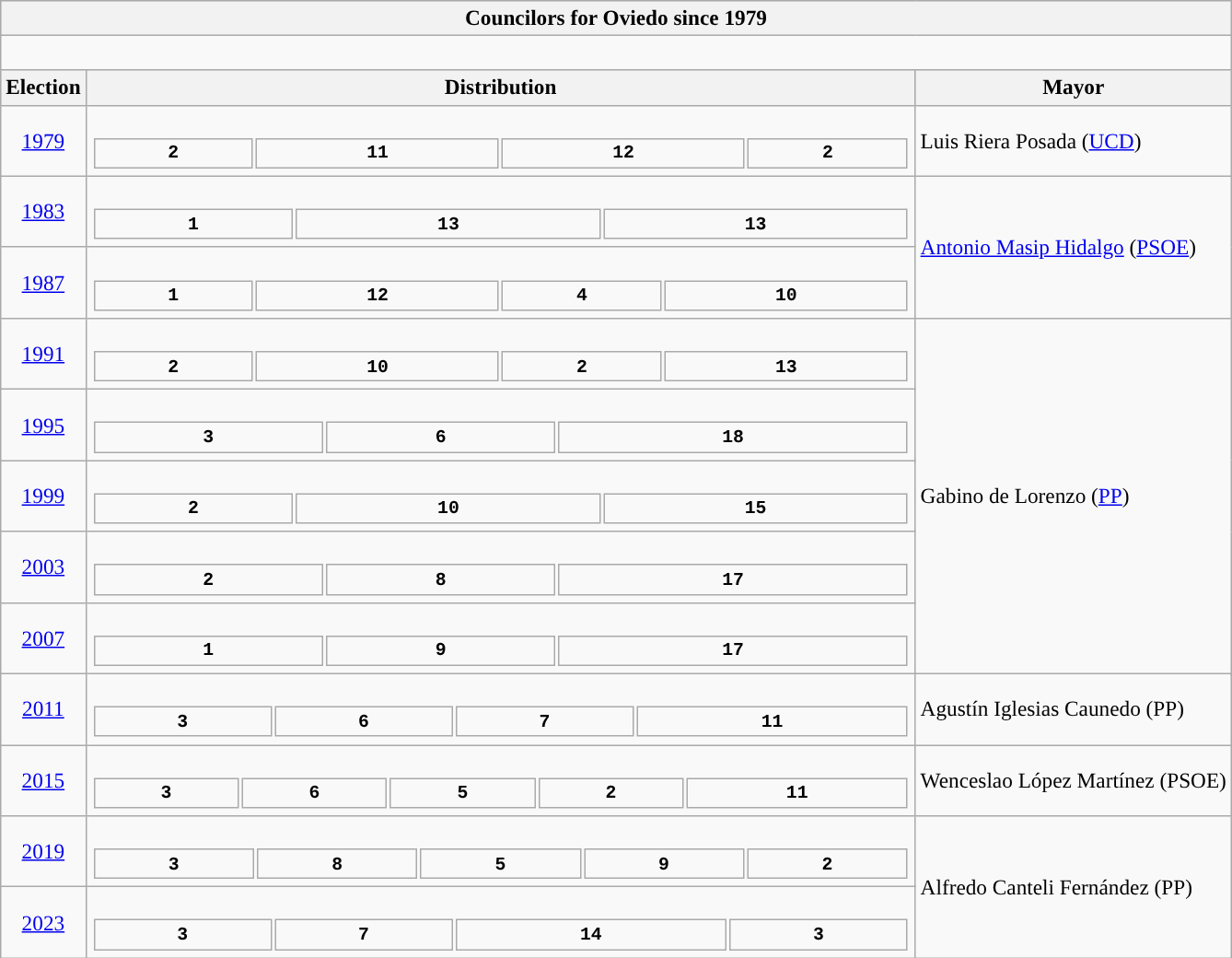<table class="wikitable" style="font-size:97%;">
<tr bgcolor="#CCCCCC">
<th colspan="3">Councilors for Oviedo since 1979</th>
</tr>
<tr>
<td colspan="3"><br>















</td>
</tr>
<tr bgcolor="#CCCCCC">
<th>Election</th>
<th>Distribution</th>
<th>Mayor</th>
</tr>
<tr>
<td align=center><a href='#'>1979</a></td>
<td><br><table style="width:45em; font-size:85%; text-align:center; font-family:Courier New;">
<tr style="font-weight:bold">
<td style="background:">2</td>
<td style="background:">11</td>
<td style="background:">12</td>
<td style="background:">2</td>
</tr>
</table>
</td>
<td>Luis Riera Posada (<a href='#'>UCD</a>)</td>
</tr>
<tr>
<td align=center><a href='#'>1983</a></td>
<td><br><table style="width:45em; font-size:85%; text-align:center; font-family:Courier New;">
<tr style="font-weight:bold">
<td style="background:">1</td>
<td style="background:">13</td>
<td style="background:">13</td>
</tr>
</table>
</td>
<td rowspan="2"><a href='#'>Antonio Masip Hidalgo</a> (<a href='#'>PSOE</a>)</td>
</tr>
<tr>
<td align=center><a href='#'>1987</a></td>
<td><br><table style="width:45em; font-size:85%; text-align:center; font-family:Courier New;">
<tr style="font-weight:bold">
<td style="background:">1</td>
<td style="background:">12</td>
<td style="background:">4</td>
<td style="background:">10</td>
</tr>
</table>
</td>
</tr>
<tr>
<td align=center><a href='#'>1991</a></td>
<td><br><table style="width:45em; font-size:85%; text-align:center; font-family:Courier New;">
<tr style="font-weight:bold">
<td style="background:">2</td>
<td style="background:">10</td>
<td style="background:">2</td>
<td style="background:">13</td>
</tr>
</table>
</td>
<td rowspan="6">Gabino de Lorenzo (<a href='#'>PP</a>)<br></td>
</tr>
<tr>
<td align=center><a href='#'>1995</a></td>
<td><br><table style="width:45em; font-size:85%; text-align:center; font-family:Courier New;">
<tr style="font-weight:bold">
<td style="background:">3</td>
<td style="background:">6</td>
<td style="background:">18</td>
</tr>
</table>
</td>
</tr>
<tr>
<td align=center><a href='#'>1999</a></td>
<td><br><table style="width:45em; font-size:85%; text-align:center; font-family:Courier New;">
<tr style="font-weight:bold">
<td style="background:">2</td>
<td style="background:">10</td>
<td style="background:">15</td>
</tr>
</table>
</td>
</tr>
<tr>
<td align=center><a href='#'>2003</a></td>
<td><br><table style="width:45em; font-size:85%; text-align:center; font-family:Courier New;">
<tr style="font-weight:bold">
<td style="background:">2</td>
<td style="background:">8</td>
<td style="background:">17</td>
</tr>
</table>
</td>
</tr>
<tr>
<td align=center><a href='#'>2007</a></td>
<td><br><table style="width:45em; font-size:85%; text-align:center; font-family:Courier New;">
<tr style="font-weight:bold">
<td style="background:">1</td>
<td style="background:">9</td>
<td style="background:">17</td>
</tr>
</table>
</td>
</tr>
<tr>
<td rowspan="2" align="center"><a href='#'>2011</a></td>
<td rowspan="2"><br><table style="width:45em; font-size:85%; text-align:center; font-family:Courier New;">
<tr style="font-weight:bold">
<td style="background:">3</td>
<td style="background:">6</td>
<td style="background:">7</td>
<td style="background:">11</td>
</tr>
</table>
</td>
</tr>
<tr>
<td>Agustín Iglesias Caunedo (PP)<br></td>
</tr>
<tr>
<td align="center"><a href='#'>2015</a></td>
<td><br><table style="width:45em; font-size:85%; text-align:center; font-family:Courier New;">
<tr style="font-weight:bold">
<td style="background:">3</td>
<td style="background:">6</td>
<td style="background:">5</td>
<td style="background:">2</td>
<td style="background:">11</td>
</tr>
</table>
</td>
<td>Wenceslao López Martínez (PSOE)</td>
</tr>
<tr>
<td align="center"><a href='#'>2019</a></td>
<td><br><table style="width:45em; font-size:85%; text-align:center; font-family:Courier New;">
<tr style="font-weight:bold">
<td style="background:">3</td>
<td style="background:">8</td>
<td style="background:">5</td>
<td style="background:">9</td>
<td style="background:">2</td>
</tr>
</table>
</td>
<td rowspan=2>Alfredo Canteli Fernández (PP)</td>
</tr>
<tr>
<td align="center"><a href='#'>2023</a></td>
<td><br><table style="width:45em; font-size:85%; text-align:center; font-family:Courier New;">
<tr style="font-weight:bold">
<td style="background:">3</td>
<td style="background:">7</td>
<td style="background:">14</td>
<td style="background:">3</td>
</tr>
</table>
</td>
</tr>
</table>
